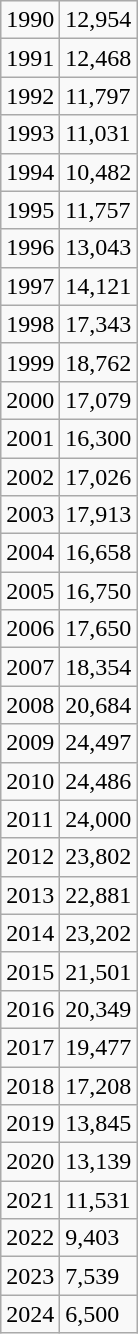<table class="wikitable">
<tr>
<td>1990</td>
<td>12,954</td>
</tr>
<tr>
<td>1991</td>
<td>12,468</td>
</tr>
<tr>
<td>1992</td>
<td>11,797</td>
</tr>
<tr>
<td>1993</td>
<td>11,031</td>
</tr>
<tr>
<td>1994</td>
<td>10,482</td>
</tr>
<tr>
<td>1995</td>
<td>11,757</td>
</tr>
<tr>
<td>1996</td>
<td>13,043</td>
</tr>
<tr>
<td>1997</td>
<td>14,121</td>
</tr>
<tr>
<td>1998</td>
<td>17,343</td>
</tr>
<tr>
<td>1999</td>
<td>18,762</td>
</tr>
<tr>
<td>2000</td>
<td>17,079</td>
</tr>
<tr>
<td>2001</td>
<td>16,300</td>
</tr>
<tr>
<td>2002</td>
<td>17,026</td>
</tr>
<tr>
<td>2003</td>
<td>17,913</td>
</tr>
<tr>
<td>2004</td>
<td>16,658</td>
</tr>
<tr>
<td>2005</td>
<td>16,750</td>
</tr>
<tr>
<td>2006</td>
<td>17,650</td>
</tr>
<tr>
<td>2007</td>
<td>18,354</td>
</tr>
<tr>
<td>2008</td>
<td>20,684</td>
</tr>
<tr>
<td>2009</td>
<td>24,497</td>
</tr>
<tr>
<td>2010</td>
<td>24,486</td>
</tr>
<tr>
<td>2011</td>
<td>24,000</td>
</tr>
<tr>
<td>2012</td>
<td>23,802</td>
</tr>
<tr>
<td>2013</td>
<td>22,881</td>
</tr>
<tr>
<td>2014</td>
<td>23,202</td>
</tr>
<tr>
<td>2015</td>
<td>21,501</td>
</tr>
<tr>
<td>2016</td>
<td>20,349</td>
</tr>
<tr>
<td>2017</td>
<td>19,477</td>
</tr>
<tr>
<td>2018</td>
<td>17,208</td>
</tr>
<tr>
<td>2019</td>
<td>13,845</td>
</tr>
<tr>
<td>2020</td>
<td>13,139</td>
</tr>
<tr>
<td>2021</td>
<td>11,531</td>
</tr>
<tr>
<td>2022</td>
<td>9,403</td>
</tr>
<tr>
<td>2023</td>
<td>7,539</td>
</tr>
<tr>
<td>2024</td>
<td>6,500</td>
</tr>
</table>
